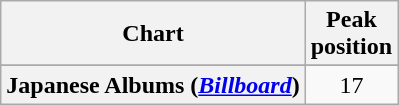<table class="wikitable sortable plainrowheaders" style="text-align:center">
<tr>
<th scope="col">Chart</th>
<th scope="col">Peak<br>position</th>
</tr>
<tr>
</tr>
<tr>
<th scope="row">Japanese Albums (<em><a href='#'>Billboard</a></em>)</th>
<td>17</td>
</tr>
</table>
